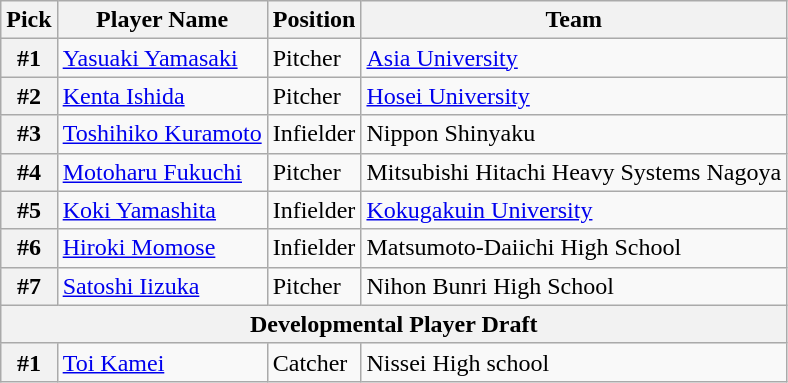<table class="wikitable">
<tr>
<th>Pick</th>
<th>Player Name</th>
<th>Position</th>
<th>Team</th>
</tr>
<tr>
<th>#1</th>
<td><a href='#'>Yasuaki Yamasaki</a></td>
<td>Pitcher</td>
<td><a href='#'>Asia University</a></td>
</tr>
<tr>
<th>#2</th>
<td><a href='#'>Kenta Ishida</a></td>
<td>Pitcher</td>
<td><a href='#'>Hosei University</a></td>
</tr>
<tr>
<th>#3</th>
<td><a href='#'>Toshihiko Kuramoto</a></td>
<td>Infielder</td>
<td>Nippon Shinyaku</td>
</tr>
<tr>
<th>#4</th>
<td><a href='#'>Motoharu Fukuchi</a></td>
<td>Pitcher</td>
<td>Mitsubishi Hitachi Heavy Systems Nagoya</td>
</tr>
<tr>
<th>#5</th>
<td><a href='#'>Koki Yamashita</a></td>
<td>Infielder</td>
<td><a href='#'>Kokugakuin University</a></td>
</tr>
<tr>
<th>#6</th>
<td><a href='#'>Hiroki Momose</a></td>
<td>Infielder</td>
<td>Matsumoto-Daiichi High School</td>
</tr>
<tr>
<th>#7</th>
<td><a href='#'>Satoshi Iizuka</a></td>
<td>Pitcher</td>
<td>Nihon Bunri High School</td>
</tr>
<tr>
<th colspan="5">Developmental Player Draft</th>
</tr>
<tr>
<th>#1</th>
<td><a href='#'>Toi Kamei</a></td>
<td>Catcher</td>
<td>Nissei High school</td>
</tr>
</table>
